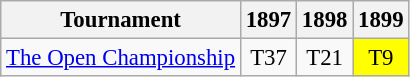<table class="wikitable" style="font-size:95%;text-align:center;">
<tr>
<th>Tournament</th>
<th>1897</th>
<th>1898</th>
<th>1899</th>
</tr>
<tr>
<td align="left"><a href='#'>The Open Championship</a></td>
<td>T37</td>
<td>T21</td>
<td style="background:yellow;">T9</td>
</tr>
</table>
